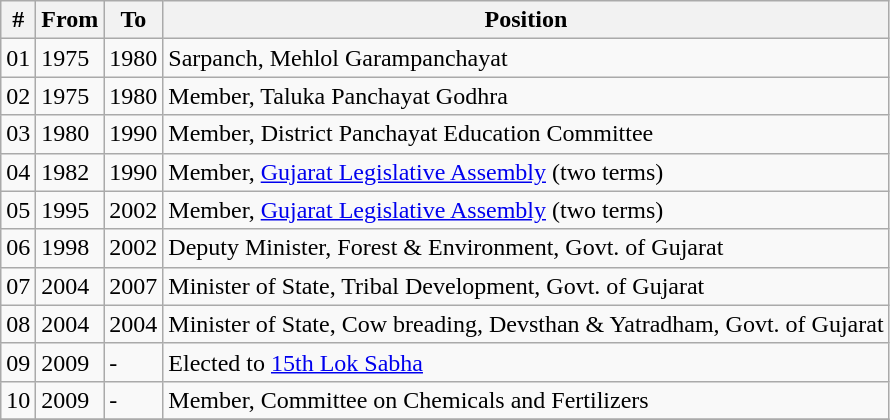<table class="wikitable sortable">
<tr>
<th>#</th>
<th>From</th>
<th>To</th>
<th>Position</th>
</tr>
<tr>
<td>01</td>
<td>1975</td>
<td>1980</td>
<td>Sarpanch, Mehlol Garampanchayat</td>
</tr>
<tr>
<td>02</td>
<td>1975</td>
<td>1980</td>
<td>Member, Taluka Panchayat Godhra</td>
</tr>
<tr>
<td>03</td>
<td>1980</td>
<td>1990</td>
<td>Member, District Panchayat Education Committee</td>
</tr>
<tr>
<td>04</td>
<td>1982</td>
<td>1990</td>
<td>Member, <a href='#'>Gujarat Legislative Assembly</a> (two terms)</td>
</tr>
<tr>
<td>05</td>
<td>1995</td>
<td>2002</td>
<td>Member, <a href='#'>Gujarat Legislative Assembly</a> (two terms)</td>
</tr>
<tr>
<td>06</td>
<td>1998</td>
<td>2002</td>
<td>Deputy Minister, Forest & Environment, Govt. of Gujarat</td>
</tr>
<tr>
<td>07</td>
<td>2004</td>
<td>2007</td>
<td>Minister of State, Tribal Development, Govt. of Gujarat</td>
</tr>
<tr>
<td>08</td>
<td>2004</td>
<td>2004</td>
<td>Minister of State, Cow breading, Devsthan & Yatradham, Govt. of Gujarat</td>
</tr>
<tr>
<td>09</td>
<td>2009</td>
<td>-</td>
<td>Elected to <a href='#'>15th Lok Sabha</a></td>
</tr>
<tr>
<td>10</td>
<td>2009</td>
<td>-</td>
<td>Member, Committee on Chemicals and Fertilizers</td>
</tr>
<tr>
</tr>
</table>
